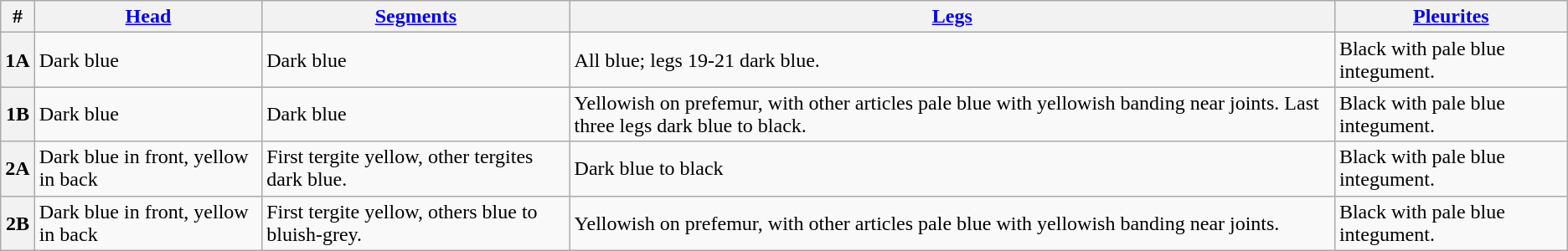<table class="wikitable">
<tr>
<th>#</th>
<th><a href='#'>Head</a></th>
<th><a href='#'>Segments</a></th>
<th><a href='#'>Legs</a></th>
<th><a href='#'>Pleurites</a></th>
</tr>
<tr>
<th>1A</th>
<td>Dark blue</td>
<td>Dark blue</td>
<td>All blue; legs 19-21 dark blue.</td>
<td>Black with pale blue integument.</td>
</tr>
<tr>
<th>1B</th>
<td>Dark blue</td>
<td>Dark blue</td>
<td>Yellowish on prefemur, with other articles pale blue with yellowish banding near joints. Last three legs dark blue to black.</td>
<td>Black with pale blue integument.</td>
</tr>
<tr>
<th>2A</th>
<td>Dark blue in front, yellow in back</td>
<td>First tergite yellow, other tergites dark blue.</td>
<td>Dark blue to black</td>
<td>Black with pale blue integument.</td>
</tr>
<tr>
<th>2B</th>
<td>Dark blue in front, yellow in back</td>
<td>First tergite yellow, others blue to bluish-grey.</td>
<td>Yellowish on prefemur, with other articles pale blue with yellowish banding near joints.</td>
<td>Black with pale blue integument.</td>
</tr>
</table>
